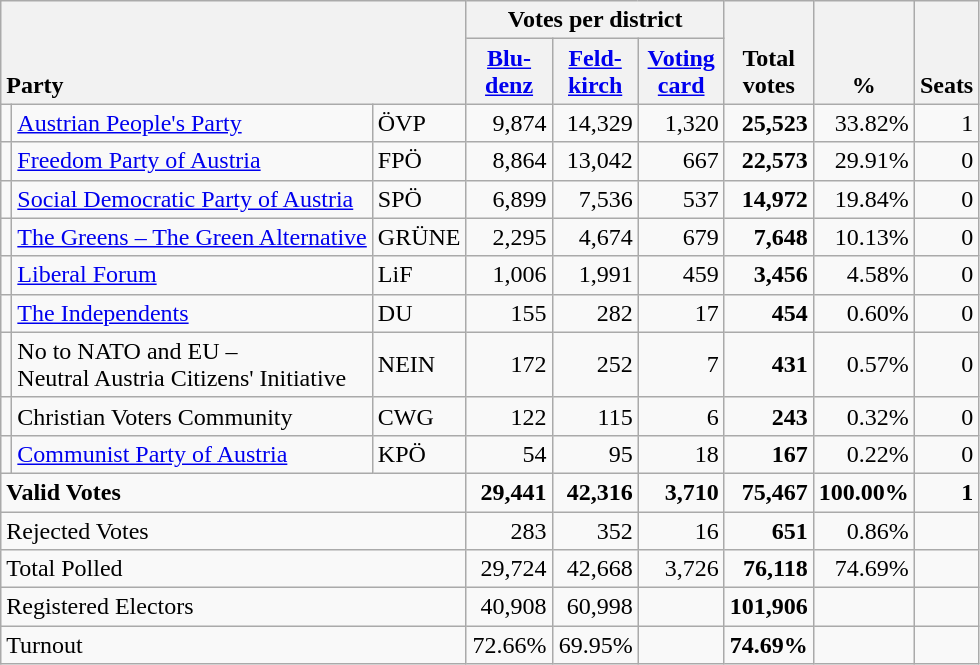<table class="wikitable" border="1" style="text-align:right;">
<tr>
<th style="text-align:left;" valign=bottom rowspan=2 colspan=3>Party</th>
<th colspan=3>Votes per district</th>
<th align=center valign=bottom rowspan=2 width="50">Total<br>votes</th>
<th align=center valign=bottom rowspan=2 width="50">%</th>
<th align=center valign=bottom rowspan=2>Seats</th>
</tr>
<tr>
<th align=center valign=bottom width="50"><a href='#'>Blu-<br>denz</a></th>
<th align=center valign=bottom width="50"><a href='#'>Feld-<br>kirch</a></th>
<th align=center valign=bottom width="50"><a href='#'>Voting<br>card</a></th>
</tr>
<tr>
<td></td>
<td align=left><a href='#'>Austrian People's Party</a></td>
<td align=left>ÖVP</td>
<td>9,874</td>
<td>14,329</td>
<td>1,320</td>
<td><strong>25,523</strong></td>
<td>33.82%</td>
<td>1</td>
</tr>
<tr>
<td></td>
<td align=left><a href='#'>Freedom Party of Austria</a></td>
<td align=left>FPÖ</td>
<td>8,864</td>
<td>13,042</td>
<td>667</td>
<td><strong>22,573</strong></td>
<td>29.91%</td>
<td>0</td>
</tr>
<tr>
<td></td>
<td align=left><a href='#'>Social Democratic Party of Austria</a></td>
<td align=left>SPÖ</td>
<td>6,899</td>
<td>7,536</td>
<td>537</td>
<td><strong>14,972</strong></td>
<td>19.84%</td>
<td>0</td>
</tr>
<tr>
<td></td>
<td align=left style="white-space: nowrap;"><a href='#'>The Greens – The Green Alternative</a></td>
<td align=left>GRÜNE</td>
<td>2,295</td>
<td>4,674</td>
<td>679</td>
<td><strong>7,648</strong></td>
<td>10.13%</td>
<td>0</td>
</tr>
<tr>
<td></td>
<td align=left><a href='#'>Liberal Forum</a></td>
<td align=left>LiF</td>
<td>1,006</td>
<td>1,991</td>
<td>459</td>
<td><strong>3,456</strong></td>
<td>4.58%</td>
<td>0</td>
</tr>
<tr>
<td></td>
<td align=left><a href='#'>The Independents</a></td>
<td align=left>DU</td>
<td>155</td>
<td>282</td>
<td>17</td>
<td><strong>454</strong></td>
<td>0.60%</td>
<td>0</td>
</tr>
<tr>
<td></td>
<td align=left>No to NATO and EU –<br>Neutral Austria Citizens' Initiative</td>
<td align=left>NEIN</td>
<td>172</td>
<td>252</td>
<td>7</td>
<td><strong>431</strong></td>
<td>0.57%</td>
<td>0</td>
</tr>
<tr>
<td></td>
<td align=left>Christian Voters Community</td>
<td align=left>CWG</td>
<td>122</td>
<td>115</td>
<td>6</td>
<td><strong>243</strong></td>
<td>0.32%</td>
<td>0</td>
</tr>
<tr>
<td></td>
<td align=left><a href='#'>Communist Party of Austria</a></td>
<td align=left>KPÖ</td>
<td>54</td>
<td>95</td>
<td>18</td>
<td><strong>167</strong></td>
<td>0.22%</td>
<td>0</td>
</tr>
<tr style="font-weight:bold">
<td align=left colspan=3>Valid Votes</td>
<td>29,441</td>
<td>42,316</td>
<td>3,710</td>
<td>75,467</td>
<td>100.00%</td>
<td>1</td>
</tr>
<tr>
<td align=left colspan=3>Rejected Votes</td>
<td>283</td>
<td>352</td>
<td>16</td>
<td><strong>651</strong></td>
<td>0.86%</td>
<td></td>
</tr>
<tr>
<td align=left colspan=3>Total Polled</td>
<td>29,724</td>
<td>42,668</td>
<td>3,726</td>
<td><strong>76,118</strong></td>
<td>74.69%</td>
<td></td>
</tr>
<tr>
<td align=left colspan=3>Registered Electors</td>
<td>40,908</td>
<td>60,998</td>
<td></td>
<td><strong>101,906</strong></td>
<td></td>
<td></td>
</tr>
<tr>
<td align=left colspan=3>Turnout</td>
<td>72.66%</td>
<td>69.95%</td>
<td></td>
<td><strong>74.69%</strong></td>
<td></td>
<td></td>
</tr>
</table>
